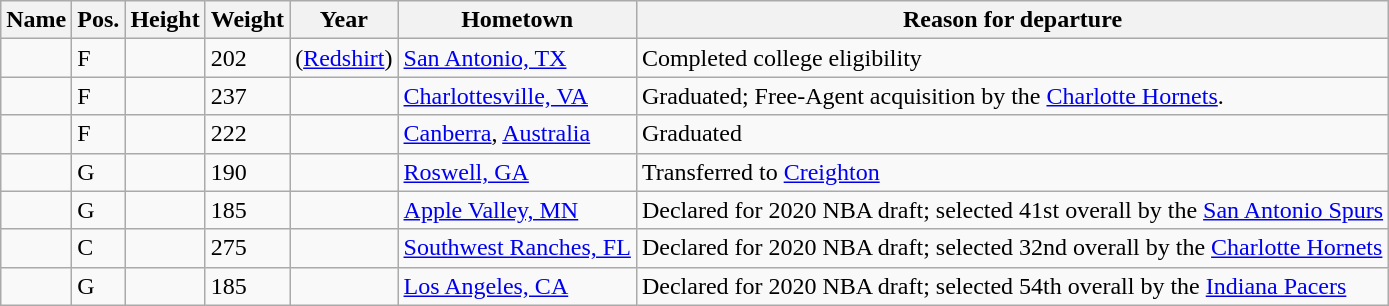<table class="wikitable sortable" border="1">
<tr>
<th>Name</th>
<th>Pos.</th>
<th>Height</th>
<th>Weight</th>
<th>Year</th>
<th>Hometown</th>
<th class="unsortable">Reason for departure</th>
</tr>
<tr>
<td></td>
<td>F</td>
<td></td>
<td>202</td>
<td> (<a href='#'>Redshirt</a>)</td>
<td><a href='#'>San Antonio, TX</a></td>
<td>Completed college eligibility</td>
</tr>
<tr>
<td></td>
<td>F</td>
<td></td>
<td>237</td>
<td></td>
<td><a href='#'>Charlottesville, VA</a></td>
<td>Graduated; Free-Agent acquisition by the <a href='#'>Charlotte Hornets</a>.</td>
</tr>
<tr>
<td></td>
<td>F</td>
<td></td>
<td>222</td>
<td></td>
<td><a href='#'>Canberra</a>, <a href='#'>Australia</a></td>
<td>Graduated</td>
</tr>
<tr>
<td></td>
<td>G</td>
<td></td>
<td>190</td>
<td></td>
<td><a href='#'>Roswell, GA</a></td>
<td>Transferred to <a href='#'>Creighton</a></td>
</tr>
<tr>
<td></td>
<td>G</td>
<td></td>
<td>185</td>
<td></td>
<td><a href='#'>Apple Valley, MN</a></td>
<td>Declared for 2020 NBA draft; selected 41st overall by the <a href='#'>San Antonio Spurs</a></td>
</tr>
<tr>
<td></td>
<td>C</td>
<td></td>
<td>275</td>
<td></td>
<td><a href='#'>Southwest Ranches, FL</a></td>
<td>Declared for 2020 NBA draft; selected 32nd overall by the <a href='#'>Charlotte Hornets</a></td>
</tr>
<tr>
<td></td>
<td>G</td>
<td></td>
<td>185</td>
<td></td>
<td><a href='#'>Los Angeles, CA</a></td>
<td>Declared for 2020 NBA draft; selected 54th overall by the <a href='#'>Indiana Pacers</a></td>
</tr>
</table>
